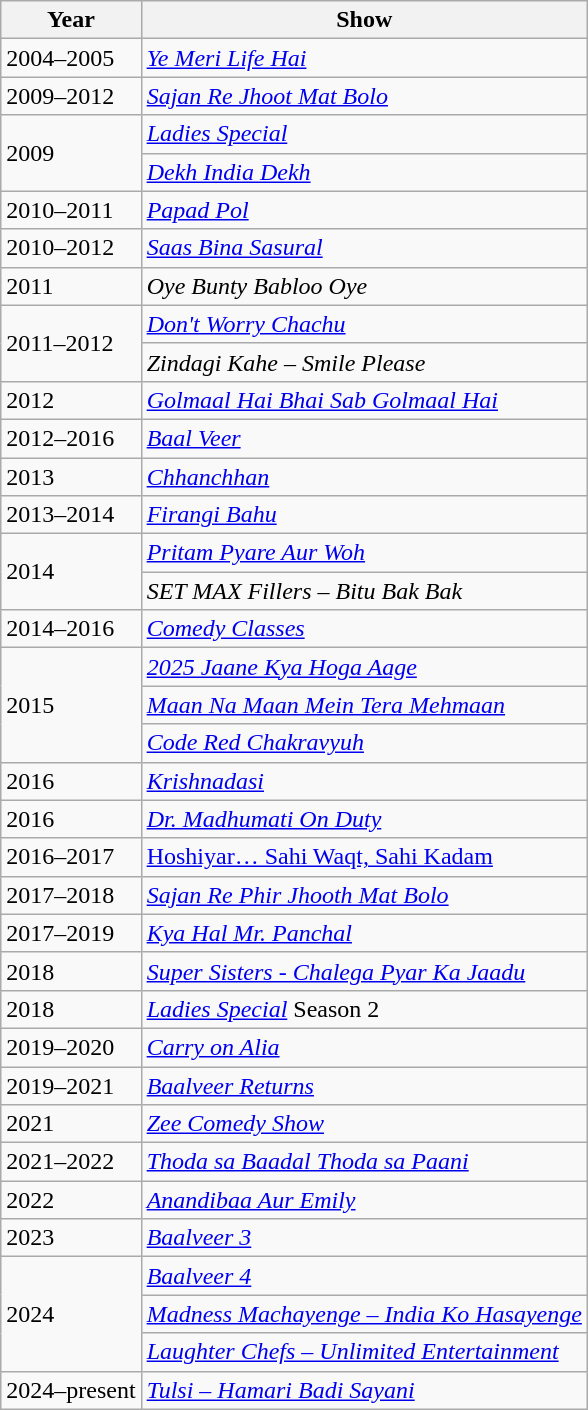<table class="wikitable sortable">
<tr>
<th>Year</th>
<th>Show</th>
</tr>
<tr>
<td>2004–2005</td>
<td><em><a href='#'>Ye Meri Life Hai</a></em></td>
</tr>
<tr>
<td>2009–2012</td>
<td><em><a href='#'>Sajan Re Jhoot Mat Bolo</a></em></td>
</tr>
<tr>
<td rowspan="2">2009</td>
<td><em><a href='#'>Ladies Special</a></em></td>
</tr>
<tr>
<td><em><a href='#'>Dekh India Dekh</a></em></td>
</tr>
<tr>
<td>2010–2011</td>
<td><em><a href='#'>Papad Pol</a></em></td>
</tr>
<tr>
<td>2010–2012</td>
<td><em><a href='#'>Saas Bina Sasural</a></em></td>
</tr>
<tr>
<td>2011</td>
<td><em>Oye Bunty Babloo Oye</em></td>
</tr>
<tr>
<td rowspan="2">2011–2012</td>
<td><em><a href='#'>Don't Worry Chachu</a></em></td>
</tr>
<tr>
<td><em>Zindagi Kahe – Smile Please</em></td>
</tr>
<tr>
<td>2012</td>
<td><em><a href='#'>Golmaal Hai Bhai Sab Golmaal Hai</a></em></td>
</tr>
<tr>
<td>2012–2016</td>
<td><em><a href='#'>Baal Veer</a></em></td>
</tr>
<tr>
<td>2013</td>
<td><em><a href='#'>Chhanchhan</a></em></td>
</tr>
<tr>
<td>2013–2014</td>
<td><em><a href='#'>Firangi Bahu</a></em></td>
</tr>
<tr>
<td rowspan="2">2014</td>
<td><em><a href='#'>Pritam Pyare Aur Woh</a></em></td>
</tr>
<tr>
<td><em>SET MAX Fillers – Bitu Bak Bak</em></td>
</tr>
<tr>
<td>2014–2016</td>
<td><em><a href='#'>Comedy Classes</a></em></td>
</tr>
<tr>
<td rowspan="3">2015</td>
<td><em><a href='#'>2025 Jaane Kya Hoga Aage</a></em></td>
</tr>
<tr>
<td><em><a href='#'>Maan Na Maan Mein Tera Mehmaan</a></em></td>
</tr>
<tr>
<td><em><a href='#'>Code Red Chakravyuh</a></em></td>
</tr>
<tr>
<td>2016</td>
<td><em><a href='#'>Krishnadasi</a></em></td>
</tr>
<tr>
<td>2016</td>
<td><em><a href='#'>Dr. Madhumati On Duty</a></em></td>
</tr>
<tr>
<td>2016–2017</td>
<td><a href='#'>Hoshiyar… Sahi Waqt, Sahi Kadam</a></td>
</tr>
<tr>
<td>2017–2018</td>
<td><em><a href='#'>Sajan Re Phir Jhooth Mat Bolo</a></em></td>
</tr>
<tr>
<td>2017–2019</td>
<td><em><a href='#'>Kya Hal Mr. Panchal</a></em></td>
</tr>
<tr>
<td>2018</td>
<td><em><a href='#'>Super Sisters - Chalega Pyar Ka Jaadu</a></em></td>
</tr>
<tr>
<td>2018</td>
<td><em><a href='#'>Ladies Special</a></em> Season 2</td>
</tr>
<tr>
<td>2019–2020</td>
<td><em><a href='#'>Carry on Alia</a></em></td>
</tr>
<tr>
<td>2019–2021</td>
<td><em><a href='#'>Baalveer Returns</a></em></td>
</tr>
<tr>
<td>2021</td>
<td><em><a href='#'>Zee Comedy Show</a></em></td>
</tr>
<tr>
<td>2021–2022</td>
<td><em><a href='#'>Thoda sa Baadal Thoda sa Paani</a></em></td>
</tr>
<tr>
<td>2022</td>
<td><em><a href='#'>Anandibaa Aur Emily</a></em></td>
</tr>
<tr>
<td>2023</td>
<td><em><a href='#'>Baalveer 3</a></em></td>
</tr>
<tr>
<td rowspan="3">2024</td>
<td><em><a href='#'>Baalveer 4</a></em></td>
</tr>
<tr>
<td><em><a href='#'>Madness Machayenge – India Ko Hasayenge</a></em></td>
</tr>
<tr>
<td><em><a href='#'>Laughter Chefs – Unlimited Entertainment</a></em></td>
</tr>
<tr>
<td>2024–present</td>
<td><em><a href='#'>Tulsi – Hamari Badi Sayani</a></em></td>
</tr>
</table>
